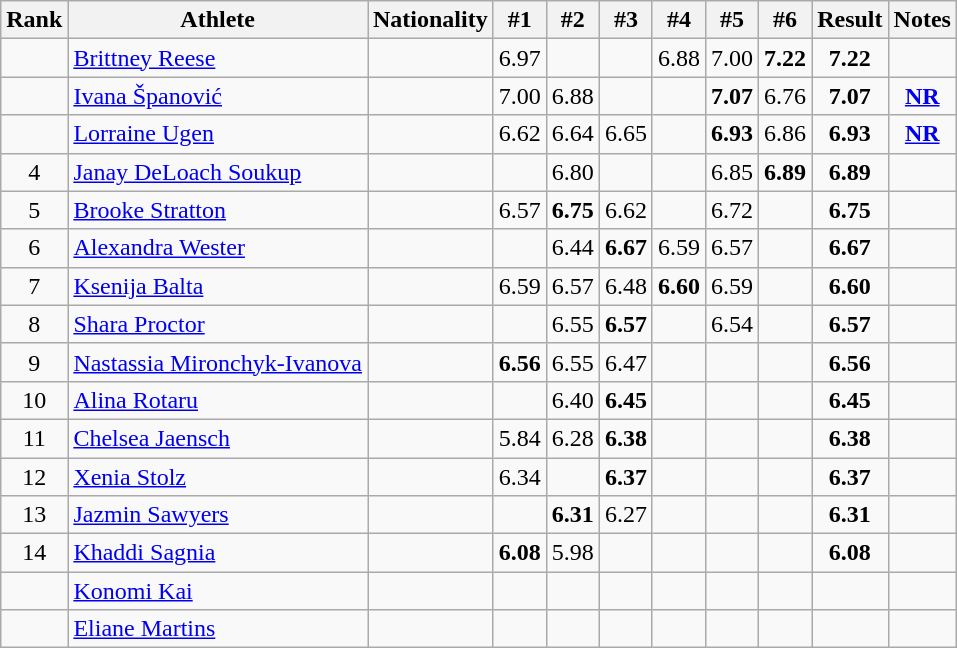<table class="wikitable sortable" style="text-align:center">
<tr>
<th>Rank</th>
<th>Athlete</th>
<th>Nationality</th>
<th>#1</th>
<th>#2</th>
<th>#3</th>
<th>#4</th>
<th>#5</th>
<th>#6</th>
<th>Result</th>
<th>Notes</th>
</tr>
<tr>
<td></td>
<td align=left><a href='#'>Brittney Reese</a></td>
<td align=left></td>
<td>6.97</td>
<td></td>
<td></td>
<td>6.88</td>
<td>7.00</td>
<td><strong>7.22</strong></td>
<td><strong>7.22</strong></td>
<td></td>
</tr>
<tr>
<td></td>
<td align=left><a href='#'>Ivana Španović</a></td>
<td align=left></td>
<td>7.00</td>
<td>6.88</td>
<td></td>
<td></td>
<td><strong>7.07</strong></td>
<td>6.76</td>
<td><strong>7.07</strong></td>
<td><strong><a href='#'>NR</a></strong></td>
</tr>
<tr>
<td></td>
<td align=left><a href='#'>Lorraine Ugen</a></td>
<td align=left></td>
<td>6.62</td>
<td>6.64</td>
<td>6.65</td>
<td></td>
<td><strong>6.93</strong></td>
<td>6.86</td>
<td><strong>6.93</strong></td>
<td><strong><a href='#'>NR</a></strong></td>
</tr>
<tr>
<td>4</td>
<td align=left><a href='#'>Janay DeLoach Soukup</a></td>
<td align=left></td>
<td></td>
<td>6.80</td>
<td></td>
<td></td>
<td>6.85</td>
<td><strong>6.89</strong></td>
<td><strong>6.89</strong></td>
<td></td>
</tr>
<tr>
<td>5</td>
<td align=left><a href='#'>Brooke Stratton</a></td>
<td align=left></td>
<td>6.57</td>
<td><strong>6.75</strong></td>
<td>6.62</td>
<td></td>
<td>6.72</td>
<td></td>
<td><strong>6.75</strong></td>
<td></td>
</tr>
<tr>
<td>6</td>
<td align=left><a href='#'>Alexandra Wester</a></td>
<td align=left></td>
<td></td>
<td>6.44</td>
<td><strong>6.67</strong></td>
<td>6.59</td>
<td>6.57</td>
<td></td>
<td><strong>6.67</strong></td>
<td></td>
</tr>
<tr>
<td>7</td>
<td align=left><a href='#'>Ksenija Balta</a></td>
<td align=left></td>
<td>6.59</td>
<td>6.57</td>
<td>6.48</td>
<td><strong>6.60</strong></td>
<td>6.59</td>
<td></td>
<td><strong>6.60</strong></td>
<td></td>
</tr>
<tr>
<td>8</td>
<td align=left><a href='#'>Shara Proctor</a></td>
<td align=left></td>
<td></td>
<td>6.55</td>
<td><strong>6.57</strong></td>
<td></td>
<td>6.54</td>
<td></td>
<td><strong>6.57</strong></td>
<td></td>
</tr>
<tr>
<td>9</td>
<td align=left><a href='#'>Nastassia Mironchyk-Ivanova</a></td>
<td align=left></td>
<td><strong>6.56</strong></td>
<td>6.55</td>
<td>6.47</td>
<td></td>
<td></td>
<td></td>
<td><strong>6.56</strong></td>
<td></td>
</tr>
<tr>
<td>10</td>
<td align=left><a href='#'>Alina Rotaru</a></td>
<td align=left></td>
<td></td>
<td>6.40</td>
<td><strong>6.45</strong></td>
<td></td>
<td></td>
<td></td>
<td><strong>6.45</strong></td>
<td></td>
</tr>
<tr>
<td>11</td>
<td align=left><a href='#'>Chelsea Jaensch</a></td>
<td align=left></td>
<td>5.84</td>
<td>6.28</td>
<td><strong>6.38</strong></td>
<td></td>
<td></td>
<td></td>
<td><strong>6.38</strong></td>
<td></td>
</tr>
<tr>
<td>12</td>
<td align=left><a href='#'>Xenia Stolz</a></td>
<td align=left></td>
<td>6.34</td>
<td></td>
<td><strong>6.37</strong></td>
<td></td>
<td></td>
<td></td>
<td><strong>6.37</strong></td>
<td></td>
</tr>
<tr>
<td>13</td>
<td align=left><a href='#'>Jazmin Sawyers</a></td>
<td align=left></td>
<td></td>
<td><strong>6.31</strong></td>
<td>6.27</td>
<td></td>
<td></td>
<td></td>
<td><strong>6.31</strong></td>
<td></td>
</tr>
<tr>
<td>14</td>
<td align=left><a href='#'>Khaddi Sagnia</a></td>
<td align=left></td>
<td><strong>6.08</strong></td>
<td>5.98</td>
<td></td>
<td></td>
<td></td>
<td></td>
<td><strong>6.08</strong></td>
<td></td>
</tr>
<tr>
<td></td>
<td align=left><a href='#'>Konomi Kai</a></td>
<td align=left></td>
<td></td>
<td></td>
<td></td>
<td></td>
<td></td>
<td></td>
<td></td>
<td></td>
</tr>
<tr>
<td></td>
<td align=left><a href='#'>Eliane Martins</a></td>
<td align=left></td>
<td></td>
<td></td>
<td></td>
<td></td>
<td></td>
<td></td>
<td></td>
<td></td>
</tr>
</table>
